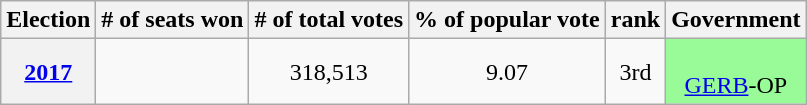<table class="wikitable" style="text-align:center">
<tr>
<th>Election</th>
<th># of seats won</th>
<th># of total votes</th>
<th>% of popular vote</th>
<th>rank</th>
<th>Government</th>
</tr>
<tr>
<th><a href='#'>2017</a></th>
<td></td>
<td>318,513</td>
<td>9.07</td>
<td>3rd</td>
<td style="background:palegreen;"><br><a href='#'>GERB</a>-OP</td>
</tr>
</table>
